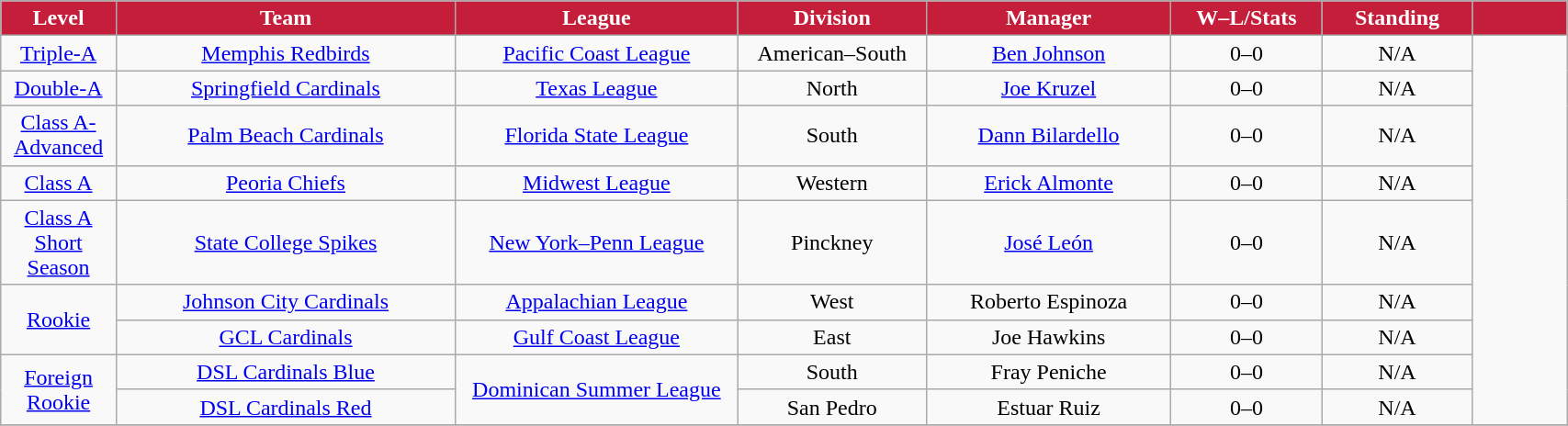<table class="wikitable" style="width:90%; text-align:center;">
<tr>
<th style="background:#C41E3A; color:white; width:5%;">Level</th>
<th style="background:#C41E3A; color:white; width:18%;">Team</th>
<th style="background:#C41E3A; color:white; width:15%;">League</th>
<th style="background:#C41E3A; color:white; width:10%;">Division</th>
<th style="background:#C41E3A; color:white; width:13%;">Manager</th>
<th style="background:#C41E3A; color:white; width:8%;">W–L/Stats</th>
<th style="background:#C41E3A; color:white; width:8%;">Standing</th>
<th style="background:#C41E3A; color:white; width:5%;"></th>
</tr>
<tr>
<td><a href='#'>Triple-A</a></td>
<td><a href='#'>Memphis Redbirds</a></td>
<td><a href='#'>Pacific Coast League</a></td>
<td>American–South</td>
<td><a href='#'>Ben Johnson</a></td>
<td>0–0</td>
<td>N/A</td>
<td rowspan=9></td>
</tr>
<tr>
<td><a href='#'>Double-A</a></td>
<td><a href='#'>Springfield Cardinals</a></td>
<td><a href='#'>Texas League</a></td>
<td>North</td>
<td><a href='#'>Joe Kruzel</a></td>
<td>0–0</td>
<td>N/A</td>
</tr>
<tr>
<td><a href='#'>Class A-Advanced</a></td>
<td><a href='#'>Palm Beach Cardinals</a></td>
<td><a href='#'>Florida State League</a></td>
<td>South</td>
<td><a href='#'>Dann Bilardello</a></td>
<td>0–0</td>
<td>N/A</td>
</tr>
<tr>
<td><a href='#'>Class A</a></td>
<td><a href='#'>Peoria Chiefs</a></td>
<td><a href='#'>Midwest League</a></td>
<td>Western</td>
<td><a href='#'>Erick Almonte</a></td>
<td>0–0</td>
<td>N/A</td>
</tr>
<tr>
<td><a href='#'>Class A Short Season</a></td>
<td><a href='#'>State College Spikes</a></td>
<td><a href='#'>New York–Penn League</a></td>
<td>Pinckney</td>
<td><a href='#'>José León</a></td>
<td>0–0</td>
<td>N/A</td>
</tr>
<tr>
<td rowspan=2><a href='#'>Rookie</a></td>
<td><a href='#'>Johnson City Cardinals</a></td>
<td><a href='#'>Appalachian League</a></td>
<td>West</td>
<td>Roberto Espinoza</td>
<td>0–0</td>
<td>N/A</td>
</tr>
<tr>
<td><a href='#'>GCL Cardinals</a></td>
<td><a href='#'>Gulf Coast League</a></td>
<td>East</td>
<td>Joe Hawkins</td>
<td>0–0</td>
<td>N/A</td>
</tr>
<tr>
<td rowspan=2><a href='#'>Foreign Rookie</a></td>
<td><a href='#'>DSL Cardinals Blue</a></td>
<td rowspan=2><a href='#'>Dominican Summer League</a></td>
<td>South</td>
<td>Fray Peniche</td>
<td>0–0</td>
<td>N/A</td>
</tr>
<tr>
<td><a href='#'>DSL Cardinals Red</a></td>
<td>San Pedro</td>
<td>Estuar Ruiz</td>
<td>0–0</td>
<td>N/A</td>
</tr>
<tr>
</tr>
</table>
